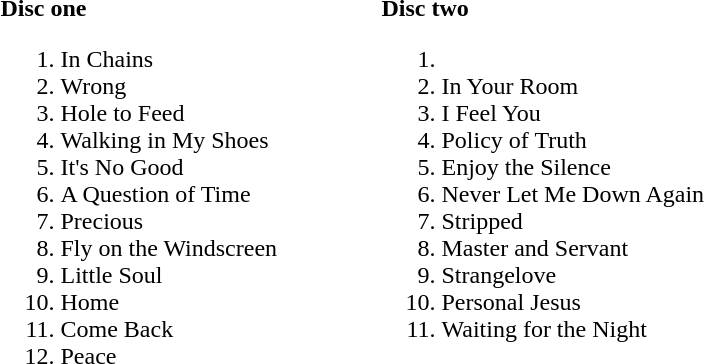<table>
<tr>
<td width=250 valign=top><br><strong>Disc one</strong><ol><li>In Chains</li><li>Wrong</li><li>Hole to Feed</li><li>Walking in My Shoes</li><li>It's No Good</li><li>A Question of Time</li><li>Precious</li><li>Fly on the Windscreen</li><li>Little Soul</li><li>Home</li><li>Come Back</li><li>Peace</li></ol></td>
<td width=250 valign=top><br><strong>Disc two</strong><ol><li><li>In Your Room</li><li>I Feel You</li><li>Policy of Truth</li><li>Enjoy the Silence</li><li>Never Let Me Down Again</li><li>Stripped</li><li>Master and Servant</li><li>Strangelove</li><li>Personal Jesus</li><li>Waiting for the Night</li></ol></td>
</tr>
</table>
